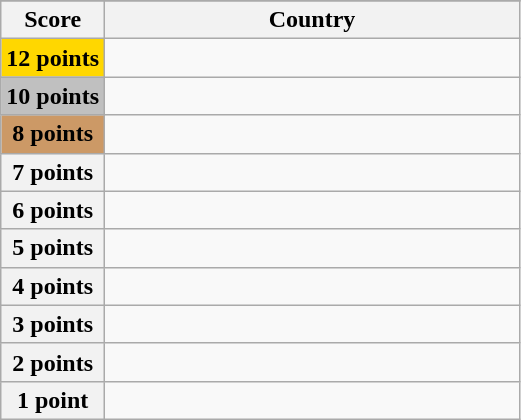<table class="wikitable">
<tr>
</tr>
<tr>
<th scope="col" width="20%">Score</th>
<th scope="col">Country</th>
</tr>
<tr>
<th scope="row" style="background:gold">12 points</th>
<td></td>
</tr>
<tr>
<th scope="row" style="background:silver">10 points</th>
<td></td>
</tr>
<tr>
<th scope="row" style="background:#CC9966">8 points</th>
<td></td>
</tr>
<tr>
<th scope="row">7 points</th>
<td></td>
</tr>
<tr>
<th scope="row">6 points</th>
<td></td>
</tr>
<tr>
<th scope="row">5 points</th>
<td></td>
</tr>
<tr>
<th scope="row">4 points</th>
<td></td>
</tr>
<tr>
<th scope="row">3 points</th>
<td></td>
</tr>
<tr>
<th scope="row">2 points</th>
<td></td>
</tr>
<tr>
<th scope="row">1 point</th>
<td></td>
</tr>
</table>
